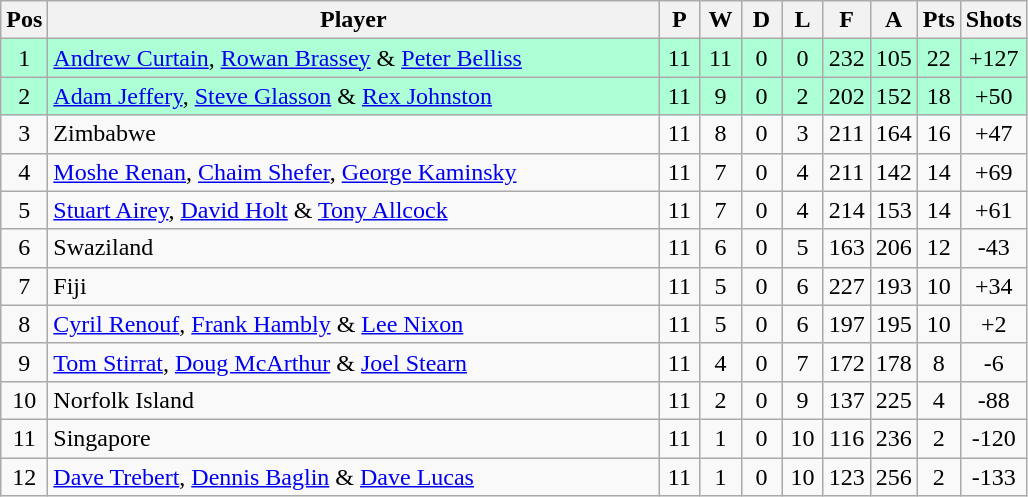<table class="wikitable" style="font-size: 100%">
<tr>
<th width=20>Pos</th>
<th width=400>Player</th>
<th width=20>P</th>
<th width=20>W</th>
<th width=20>D</th>
<th width=20>L</th>
<th width=20>F</th>
<th width=20>A</th>
<th width=20>Pts</th>
<th width=30>Shots</th>
</tr>
<tr align=center style="background: #ADFFD6;">
<td>1</td>
<td align="left"> <a href='#'>Andrew Curtain</a>, <a href='#'>Rowan Brassey</a> & <a href='#'>Peter Belliss</a></td>
<td>11</td>
<td>11</td>
<td>0</td>
<td>0</td>
<td>232</td>
<td>105</td>
<td>22</td>
<td>+127</td>
</tr>
<tr align=center style="background: #ADFFD6;">
<td>2</td>
<td align="left"> <a href='#'>Adam Jeffery</a>, <a href='#'>Steve Glasson</a> & <a href='#'>Rex Johnston</a></td>
<td>11</td>
<td>9</td>
<td>0</td>
<td>2</td>
<td>202</td>
<td>152</td>
<td>18</td>
<td>+50</td>
</tr>
<tr align=center>
<td>3</td>
<td align="left"> Zimbabwe</td>
<td>11</td>
<td>8</td>
<td>0</td>
<td>3</td>
<td>211</td>
<td>164</td>
<td>16</td>
<td>+47</td>
</tr>
<tr align=center>
<td>4</td>
<td align="left"> <a href='#'>Moshe Renan</a>, <a href='#'>Chaim Shefer</a>, <a href='#'>George Kaminsky</a></td>
<td>11</td>
<td>7</td>
<td>0</td>
<td>4</td>
<td>211</td>
<td>142</td>
<td>14</td>
<td>+69</td>
</tr>
<tr align=center>
<td>5</td>
<td align="left"> <a href='#'>Stuart Airey</a>, <a href='#'>David Holt</a> & <a href='#'>Tony Allcock</a></td>
<td>11</td>
<td>7</td>
<td>0</td>
<td>4</td>
<td>214</td>
<td>153</td>
<td>14</td>
<td>+61</td>
</tr>
<tr align=center>
<td>6</td>
<td align="left"> Swaziland</td>
<td>11</td>
<td>6</td>
<td>0</td>
<td>5</td>
<td>163</td>
<td>206</td>
<td>12</td>
<td>-43</td>
</tr>
<tr align=center>
<td>7</td>
<td align="left"> Fiji</td>
<td>11</td>
<td>5</td>
<td>0</td>
<td>6</td>
<td>227</td>
<td>193</td>
<td>10</td>
<td>+34</td>
</tr>
<tr align=center>
<td>8</td>
<td align="left"> <a href='#'>Cyril Renouf</a>, <a href='#'>Frank Hambly</a> & <a href='#'>Lee Nixon</a></td>
<td>11</td>
<td>5</td>
<td>0</td>
<td>6</td>
<td>197</td>
<td>195</td>
<td>10</td>
<td>+2</td>
</tr>
<tr align=center>
<td>9</td>
<td align="left"> <a href='#'>Tom Stirrat</a>, <a href='#'>Doug McArthur</a> & <a href='#'>Joel Stearn</a></td>
<td>11</td>
<td>4</td>
<td>0</td>
<td>7</td>
<td>172</td>
<td>178</td>
<td>8</td>
<td>-6</td>
</tr>
<tr align=center>
<td>10</td>
<td align="left"> Norfolk Island</td>
<td>11</td>
<td>2</td>
<td>0</td>
<td>9</td>
<td>137</td>
<td>225</td>
<td>4</td>
<td>-88</td>
</tr>
<tr align=center>
<td>11</td>
<td align="left"> Singapore</td>
<td>11</td>
<td>1</td>
<td>0</td>
<td>10</td>
<td>116</td>
<td>236</td>
<td>2</td>
<td>-120</td>
</tr>
<tr align=center>
<td>12</td>
<td align="left"> <a href='#'>Dave Trebert</a>, <a href='#'>Dennis Baglin</a> & <a href='#'>Dave Lucas</a></td>
<td>11</td>
<td>1</td>
<td>0</td>
<td>10</td>
<td>123</td>
<td>256</td>
<td>2</td>
<td>-133</td>
</tr>
</table>
